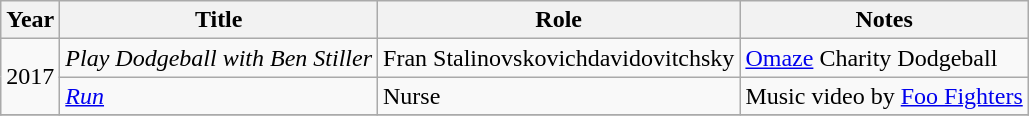<table class="wikitable sortable">
<tr>
<th>Year</th>
<th>Title</th>
<th>Role</th>
<th>Notes</th>
</tr>
<tr>
<td rowspan=2>2017</td>
<td><em>Play Dodgeball with Ben Stiller</em></td>
<td>Fran Stalinovskovichdavidovitchsky</td>
<td><a href='#'>Omaze</a> Charity Dodgeball</td>
</tr>
<tr>
<td><em><a href='#'>Run</a></em></td>
<td>Nurse</td>
<td>Music video by <a href='#'>Foo Fighters</a></td>
</tr>
<tr>
</tr>
</table>
